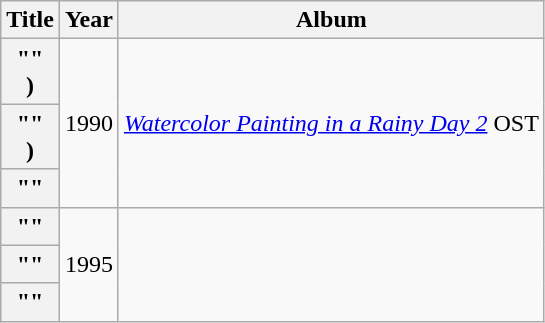<table class="wikitable plainrowheaders" style="text-align:center">
<tr>
<th scope="col">Title</th>
<th scope="col">Year</th>
<th scope="col">Album</th>
</tr>
<tr>
<th scope="row">""<br>)</th>
<td rowspan="3">1990</td>
<td rowspan="3"><em><a href='#'>Watercolor Painting in a Rainy Day 2</a></em> OST</td>
</tr>
<tr>
<th scope="row">""<br>)</th>
</tr>
<tr>
<th scope="row">""</th>
</tr>
<tr>
<th scope="row">""</th>
<td rowspan="3">1995</td>
<td rowspan="3"><em></em></td>
</tr>
<tr>
<th scope="row">""</th>
</tr>
<tr>
<th scope="row">""</th>
</tr>
</table>
